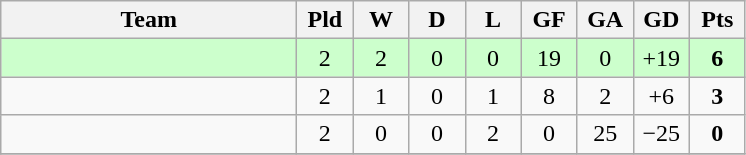<table class="wikitable" style="text-align: center;">
<tr>
<th width="190">Team</th>
<th width="30">Pld</th>
<th width="30">W</th>
<th width="30">D</th>
<th width="30">L</th>
<th width="30">GF</th>
<th width="30">GA</th>
<th width="30">GD</th>
<th width="30">Pts</th>
</tr>
<tr bgcolor=#ccffcc>
<td align=left></td>
<td>2</td>
<td>2</td>
<td>0</td>
<td>0</td>
<td>19</td>
<td>0</td>
<td>+19</td>
<td><strong>6</strong></td>
</tr>
<tr>
<td align=left></td>
<td>2</td>
<td>1</td>
<td>0</td>
<td>1</td>
<td>8</td>
<td>2</td>
<td>+6</td>
<td><strong>3</strong></td>
</tr>
<tr>
<td align=left></td>
<td>2</td>
<td>0</td>
<td>0</td>
<td>2</td>
<td>0</td>
<td>25</td>
<td>−25</td>
<td><strong>0</strong></td>
</tr>
<tr>
</tr>
</table>
